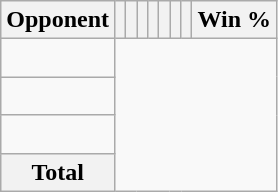<table class="wikitable sortable collapsible collapsed" style="text-align: center;">
<tr>
<th>Opponent</th>
<th></th>
<th></th>
<th></th>
<th></th>
<th></th>
<th></th>
<th></th>
<th>Win %</th>
</tr>
<tr>
<td align="left"><br></td>
</tr>
<tr>
<td align="left"><br></td>
</tr>
<tr>
<td align="left"><br></td>
</tr>
<tr class="sortbottom">
<th>Total<br></th>
</tr>
</table>
